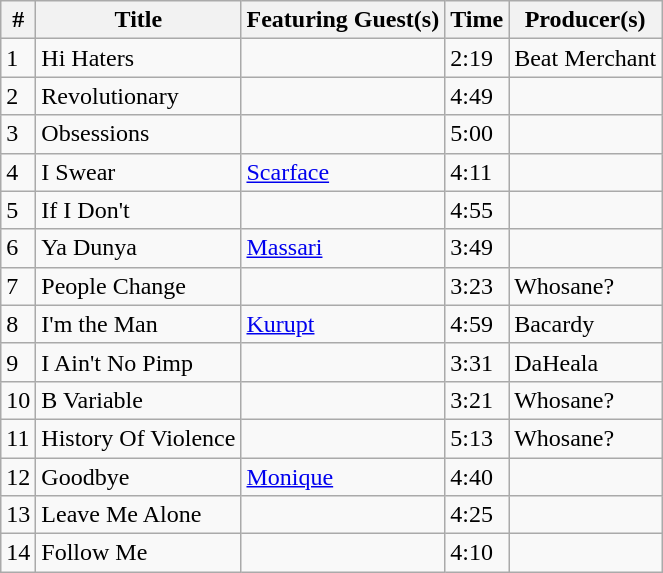<table class="wikitable">
<tr>
<th style="text-align:center;">#</th>
<th>Title</th>
<th>Featuring Guest(s)</th>
<th>Time</th>
<th>Producer(s)</th>
</tr>
<tr>
<td>1</td>
<td>Hi Haters</td>
<td></td>
<td>2:19</td>
<td>Beat Merchant</td>
</tr>
<tr>
<td>2</td>
<td>Revolutionary</td>
<td></td>
<td>4:49</td>
<td></td>
</tr>
<tr>
<td>3</td>
<td>Obsessions</td>
<td></td>
<td>5:00</td>
<td></td>
</tr>
<tr>
<td>4</td>
<td>I Swear</td>
<td><a href='#'>Scarface</a></td>
<td>4:11</td>
<td></td>
</tr>
<tr>
<td>5</td>
<td>If I Don't</td>
<td></td>
<td>4:55</td>
<td></td>
</tr>
<tr>
<td>6</td>
<td>Ya Dunya</td>
<td><a href='#'>Massari</a></td>
<td>3:49</td>
<td></td>
</tr>
<tr>
<td>7</td>
<td>People Change</td>
<td></td>
<td>3:23</td>
<td>Whosane?</td>
</tr>
<tr>
<td>8</td>
<td>I'm the Man</td>
<td><a href='#'>Kurupt</a></td>
<td>4:59</td>
<td>Bacardy</td>
</tr>
<tr>
<td>9</td>
<td>I Ain't No Pimp</td>
<td></td>
<td>3:31</td>
<td>DaHeala</td>
</tr>
<tr>
<td>10</td>
<td>B Variable</td>
<td></td>
<td>3:21</td>
<td>Whosane?</td>
</tr>
<tr>
<td>11</td>
<td>History Of Violence</td>
<td></td>
<td>5:13</td>
<td>Whosane?</td>
</tr>
<tr>
<td>12</td>
<td>Goodbye</td>
<td><a href='#'>Monique</a></td>
<td>4:40</td>
<td></td>
</tr>
<tr>
<td>13</td>
<td>Leave Me Alone</td>
<td></td>
<td>4:25</td>
<td></td>
</tr>
<tr>
<td>14</td>
<td>Follow Me</td>
<td></td>
<td>4:10</td>
<td></td>
</tr>
</table>
